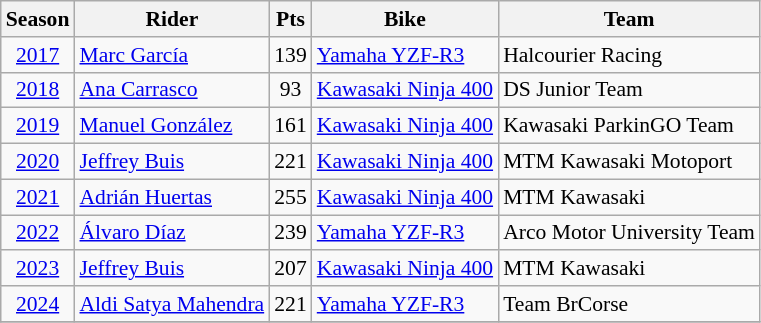<table class="wikitable sortable" style="font-size: 90%;">
<tr>
<th>Season</th>
<th>Rider</th>
<th>Pts</th>
<th>Bike</th>
<th>Team</th>
</tr>
<tr>
<td align=center><a href='#'>2017</a></td>
<td> <a href='#'>Marc García</a></td>
<td align=center>139</td>
<td><a href='#'>Yamaha YZF-R3</a></td>
<td>Halcourier Racing</td>
</tr>
<tr>
<td align=center><a href='#'>2018</a></td>
<td> <a href='#'>Ana Carrasco</a></td>
<td align=center>93</td>
<td><a href='#'>Kawasaki Ninja 400</a></td>
<td>DS Junior Team</td>
</tr>
<tr>
<td align=center><a href='#'>2019</a></td>
<td> <a href='#'>Manuel González</a></td>
<td align=center>161</td>
<td><a href='#'>Kawasaki Ninja 400</a></td>
<td>Kawasaki ParkinGO Team</td>
</tr>
<tr>
<td align=center><a href='#'>2020</a></td>
<td> <a href='#'>Jeffrey Buis</a></td>
<td align=center>221</td>
<td><a href='#'>Kawasaki Ninja 400</a></td>
<td>MTM Kawasaki Motoport</td>
</tr>
<tr>
<td align=center><a href='#'>2021</a></td>
<td> <a href='#'>Adrián Huertas</a></td>
<td align=center>255</td>
<td><a href='#'>Kawasaki Ninja 400</a></td>
<td>MTM Kawasaki</td>
</tr>
<tr>
<td align=center><a href='#'>2022</a></td>
<td> <a href='#'>Álvaro Díaz</a></td>
<td align=center>239</td>
<td><a href='#'>Yamaha YZF-R3</a></td>
<td>Arco Motor University Team</td>
</tr>
<tr>
<td align=center><a href='#'>2023</a></td>
<td> <a href='#'>Jeffrey Buis</a></td>
<td align=center>207</td>
<td><a href='#'>Kawasaki Ninja 400</a></td>
<td>MTM Kawasaki</td>
</tr>
<tr>
<td align=center><a href='#'>2024</a></td>
<td> <a href='#'>Aldi Satya Mahendra</a></td>
<td align=center>221</td>
<td><a href='#'>Yamaha YZF-R3</a></td>
<td>Team BrCorse</td>
</tr>
<tr>
</tr>
</table>
